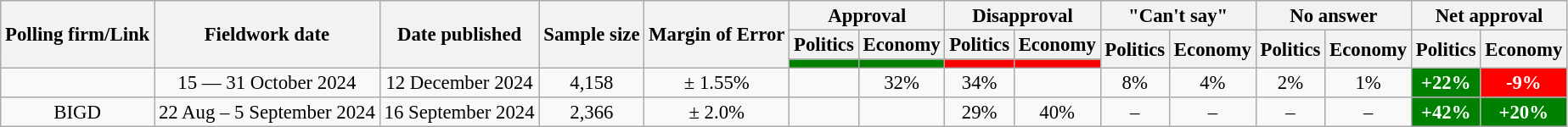<table class="wikitable sortable" style="text-align:center;font-size:95%;line-height:16px">
<tr>
<th rowspan="3">Polling firm/Link</th>
<th rowspan="3">Fieldwork date</th>
<th rowspan="3">Date published</th>
<th rowspan="3">Sample size</th>
<th rowspan="3">Margin of Error</th>
<th colspan="2">Approval</th>
<th colspan="2">Disapproval</th>
<th colspan="2">"Can't say"</th>
<th colspan="2">No answer</th>
<th colspan="2">Net approval</th>
</tr>
<tr>
<th>Politics</th>
<th>Economy</th>
<th>Politics</th>
<th>Economy</th>
<th rowspan="2">Politics</th>
<th rowspan="2">Economy</th>
<th rowspan="2">Politics</th>
<th rowspan="2">Economy</th>
<th rowspan="2">Politics</th>
<th rowspan="2">Economy</th>
</tr>
<tr>
<th class="unsortable" style="background:green"></th>
<th class="unsortable" style="background:green"></th>
<th class="unsortable" style="background:red"></th>
<th class="unsortable" style="background:red"></th>
</tr>
<tr>
<td></td>
<td>15 — 31 October 2024</td>
<td>12 December 2024</td>
<td>4,158</td>
<td>± 1.55%</td>
<td></td>
<td>32%</td>
<td>34%</td>
<td></td>
<td>8%</td>
<td>4%</td>
<td>2%</td>
<td>1%</td>
<td style="background:green;color:white;"><strong>+22%</strong></td>
<td style="background:red;color:white;"><strong>-9%</strong></td>
</tr>
<tr>
<td>BIGD</td>
<td>22 Aug – 5 September 2024</td>
<td>16 September 2024</td>
<td>2,366</td>
<td>± 2.0%</td>
<td></td>
<td></td>
<td>29%</td>
<td>40%</td>
<td>–</td>
<td>–</td>
<td>–</td>
<td>–</td>
<td style="background:green;color:white;"><strong>+42%</strong></td>
<td style="background:green;color:white;"><strong>+20%</strong></td>
</tr>
</table>
